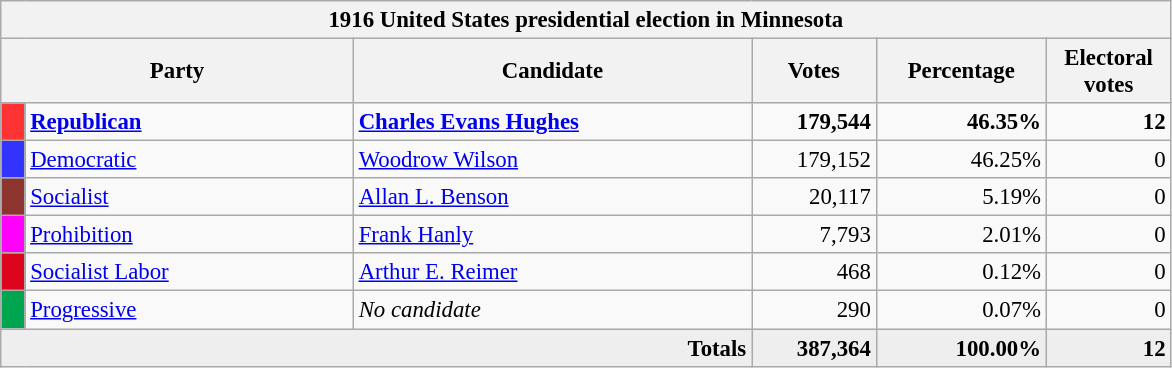<table class="wikitable" style="font-size: 95%;">
<tr>
<th colspan="6">1916 United States presidential election in Minnesota</th>
</tr>
<tr>
<th colspan="2" style="width: 15em">Party</th>
<th style="width: 17em">Candidate</th>
<th style="width: 5em">Votes</th>
<th style="width: 7em">Percentage</th>
<th style="width: 5em">Electoral votes</th>
</tr>
<tr>
<th style="background-color:#FF3333; width: 3px"></th>
<td style="width: 130px"><strong><a href='#'>Republican</a></strong></td>
<td><strong><a href='#'>Charles Evans Hughes</a></strong></td>
<td align="right"><strong>179,544</strong></td>
<td align="right"><strong>46.35%</strong></td>
<td align="right"><strong>12</strong></td>
</tr>
<tr>
<th style="background-color:#3333FF; width: 3px"></th>
<td style="width: 130px"><a href='#'>Democratic</a></td>
<td><a href='#'>Woodrow Wilson</a></td>
<td align="right">179,152</td>
<td align="right">46.25%</td>
<td align="right">0</td>
</tr>
<tr>
<th style="background-color:#8D342E; width: 3px"></th>
<td style="width: 130px"><a href='#'>Socialist</a></td>
<td><a href='#'>Allan L. Benson</a></td>
<td align="right">20,117</td>
<td align="right">5.19%</td>
<td align="right">0</td>
</tr>
<tr>
<th style="background-color:#FF00FF; width: 3px"></th>
<td style="width: 130px"><a href='#'>Prohibition</a></td>
<td><a href='#'>Frank Hanly</a></td>
<td align="right">7,793</td>
<td align="right">2.01%</td>
<td align="right">0</td>
</tr>
<tr>
<th style="background-color:#DD051D; width: 3px"></th>
<td style="width: 130px"><a href='#'>Socialist Labor</a></td>
<td><a href='#'>Arthur E. Reimer</a></td>
<td align="right">468</td>
<td align="right">0.12%</td>
<td align="right">0</td>
</tr>
<tr>
<th style="background-color:#00A550; width: 3px"></th>
<td style="width: 130px"><a href='#'>Progressive</a></td>
<td><em>No candidate</em></td>
<td align="right">290</td>
<td align="right">0.07%</td>
<td align="right">0</td>
</tr>
<tr bgcolor="#EEEEEE">
<td colspan="3" align="right"><strong>Totals</strong></td>
<td align="right"><strong>387,364</strong></td>
<td align="right"><strong>100.00%</strong></td>
<td align="right"><strong>12</strong></td>
</tr>
</table>
